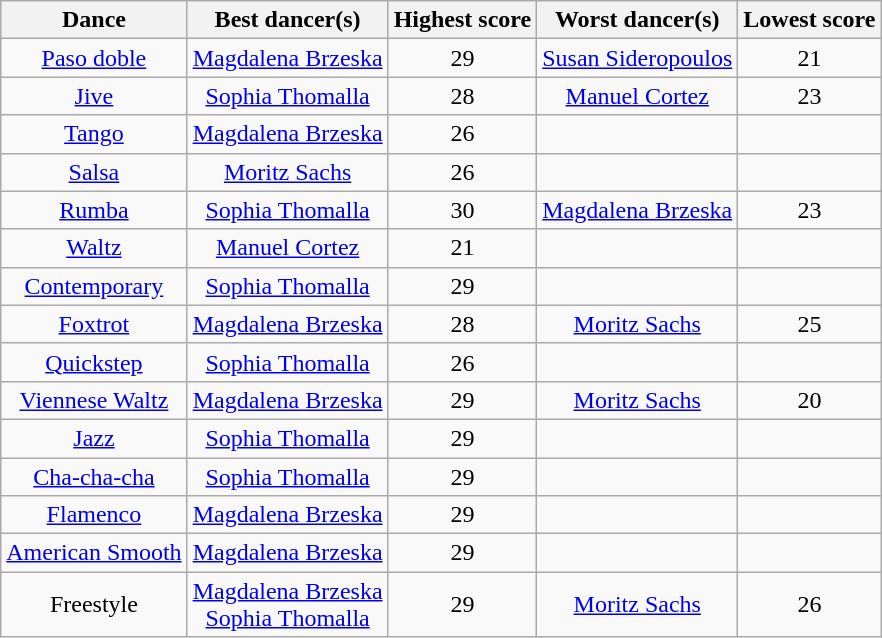<table class="wikitable sortable" style="text-align:center; white-space:nowrap;">
<tr>
<th>Dance</th>
<th class="sortable">Best dancer(s)</th>
<th>Highest score</th>
<th class="sortable">Worst dancer(s)</th>
<th>Lowest score</th>
</tr>
<tr>
<td><a href='#'>Paso doble</a></td>
<td><a href='#'>Magdalena Brzeska</a></td>
<td>29</td>
<td><a href='#'>Susan Sideropoulos</a></td>
<td>21</td>
</tr>
<tr>
<td><a href='#'>Jive</a></td>
<td><a href='#'>Sophia Thomalla</a></td>
<td>28</td>
<td><a href='#'>Manuel Cortez</a></td>
<td>23</td>
</tr>
<tr>
<td><a href='#'>Tango</a></td>
<td><a href='#'>Magdalena Brzeska</a></td>
<td>26</td>
<td></td>
<td></td>
</tr>
<tr>
<td><a href='#'>Salsa</a></td>
<td><a href='#'>Moritz Sachs</a></td>
<td>26</td>
<td></td>
<td></td>
</tr>
<tr>
<td><a href='#'>Rumba</a></td>
<td><a href='#'>Sophia Thomalla</a></td>
<td>30</td>
<td><a href='#'>Magdalena Brzeska</a></td>
<td>23</td>
</tr>
<tr>
<td><a href='#'>Waltz</a></td>
<td><a href='#'>Manuel Cortez</a></td>
<td>21</td>
<td></td>
<td></td>
</tr>
<tr>
<td><a href='#'>Contemporary</a></td>
<td><a href='#'>Sophia Thomalla</a></td>
<td>29</td>
<td></td>
<td></td>
</tr>
<tr>
<td><a href='#'>Foxtrot</a></td>
<td><a href='#'>Magdalena Brzeska</a></td>
<td>28</td>
<td><a href='#'>Moritz Sachs</a></td>
<td>25</td>
</tr>
<tr>
<td><a href='#'>Quickstep</a></td>
<td><a href='#'>Sophia Thomalla</a></td>
<td>26</td>
<td></td>
<td></td>
</tr>
<tr>
<td><a href='#'>Viennese Waltz</a></td>
<td><a href='#'>Magdalena Brzeska</a></td>
<td>29</td>
<td><a href='#'>Moritz Sachs</a></td>
<td>20</td>
</tr>
<tr>
<td><a href='#'>Jazz</a></td>
<td><a href='#'>Sophia Thomalla</a></td>
<td>29</td>
<td></td>
<td></td>
</tr>
<tr>
<td><a href='#'>Cha-cha-cha</a></td>
<td><a href='#'>Sophia Thomalla</a></td>
<td>29</td>
<td></td>
<td></td>
</tr>
<tr>
<td><a href='#'>Flamenco</a></td>
<td><a href='#'>Magdalena Brzeska</a></td>
<td>29</td>
<td></td>
<td></td>
</tr>
<tr>
<td><a href='#'>American Smooth</a></td>
<td><a href='#'>Magdalena Brzeska</a></td>
<td>29</td>
<td></td>
<td></td>
</tr>
<tr>
<td>Freestyle</td>
<td><a href='#'>Magdalena Brzeska</a> <br> <a href='#'>Sophia Thomalla</a></td>
<td>29</td>
<td><a href='#'>Moritz Sachs</a></td>
<td>26</td>
</tr>
</table>
